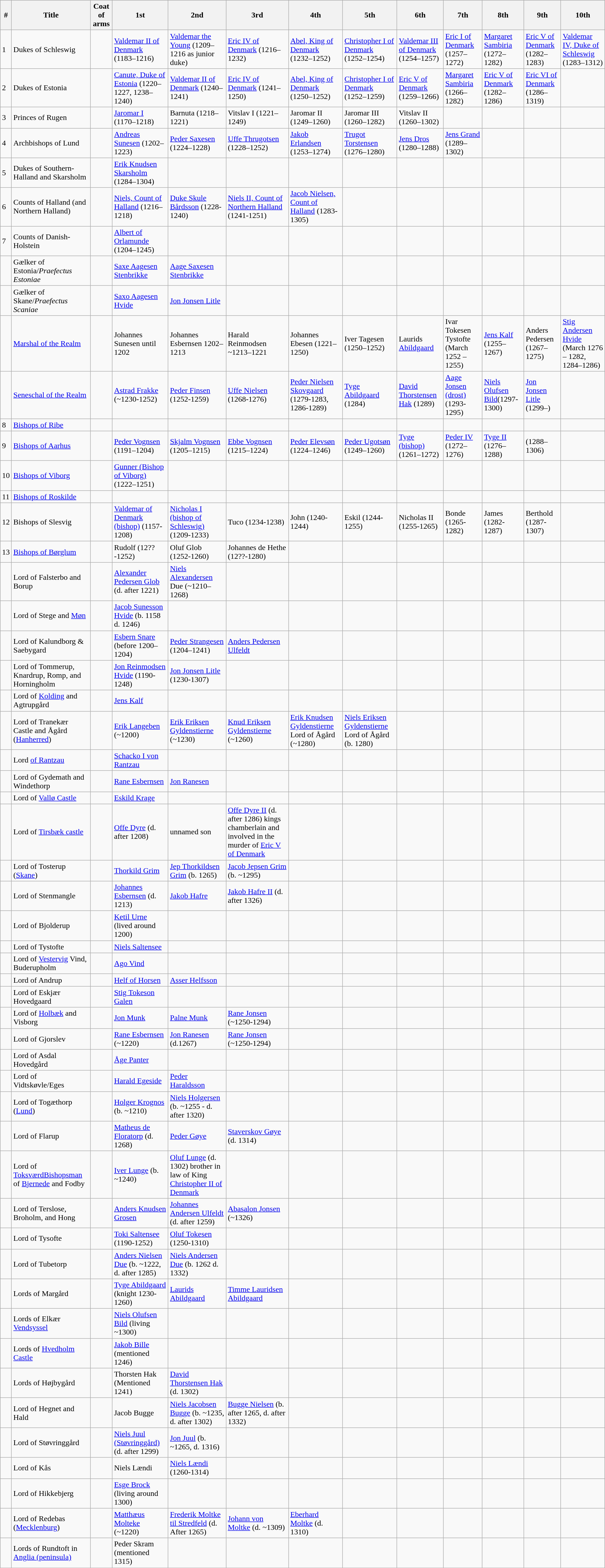<table class="wikitable sticky-header">
<tr>
<th>#</th>
<th>Title</th>
<th>Coat of arms</th>
<th>1st</th>
<th>2nd</th>
<th>3rd</th>
<th>4th</th>
<th>5th</th>
<th>6th</th>
<th>7th</th>
<th>8th</th>
<th>9th</th>
<th>10th</th>
</tr>
<tr>
<td>1</td>
<td>Dukes of Schleswig</td>
<td></td>
<td><a href='#'>Valdemar II of Denmark</a> (1183–1216)</td>
<td><a href='#'>Valdemar the Young</a> (1209–1216 as junior duke)</td>
<td><a href='#'>Eric IV of Denmark</a> (1216–1232)</td>
<td><a href='#'>Abel, King of Denmark</a> (1232–1252)</td>
<td><a href='#'>Christopher I of Denmark</a> (1252–1254)</td>
<td><a href='#'>Valdemar III of Denmark</a> (1254–1257)</td>
<td><a href='#'>Eric I of Denmark</a> (1257–1272)</td>
<td><a href='#'>Margaret Sambiria</a> (1272–1282)</td>
<td><a href='#'>Eric V of Denmark</a> (1282–1283)</td>
<td><a href='#'>Valdemar IV, Duke of Schleswig</a> (1283–1312)</td>
</tr>
<tr>
<td>2</td>
<td>Dukes of Estonia</td>
<td></td>
<td><a href='#'>Canute, Duke of Estonia</a> (1220–1227, 1238–1240)</td>
<td><a href='#'>Valdemar II of Denmark</a> (1240–1241)</td>
<td><a href='#'>Eric IV of Denmark</a> (1241–1250)</td>
<td><a href='#'>Abel, King of Denmark</a> (1250–1252)</td>
<td><a href='#'>Christopher I of Denmark</a> (1252–1259)</td>
<td><a href='#'>Eric V of Denmark</a> (1259–1266)</td>
<td><a href='#'>Margaret Sambiria</a> (1266–1282)</td>
<td><a href='#'>Eric V of Denmark</a> (1282–1286)</td>
<td><a href='#'>Eric VI of Denmark</a> (1286–1319)</td>
<td></td>
</tr>
<tr>
<td>3</td>
<td>Princes of Rugen</td>
<td></td>
<td><a href='#'>Jaromar I</a>  (1170–1218)</td>
<td>Barnuta (1218–1221)</td>
<td>Vitslav I (1221–1249)</td>
<td>Jaromar II (1249–1260)</td>
<td>Jaromar III (1260–1282)</td>
<td>Vitslav II (1260–1302)</td>
<td></td>
<td></td>
<td></td>
<td></td>
</tr>
<tr>
<td>4</td>
<td>Archbishops of Lund</td>
<td></td>
<td><a href='#'>Andreas Sunesen</a> (1202–1223)</td>
<td><a href='#'>Peder Saxesen</a> (1224–1228)</td>
<td><a href='#'>Uffe Thrugotsen</a> (1228–1252)</td>
<td><a href='#'>Jakob Erlandsen</a> (1253–1274)</td>
<td><a href='#'>Trugot Torstensen</a> (1276–1280)</td>
<td><a href='#'>Jens Dros</a> (1280–1288)</td>
<td><a href='#'>Jens Grand</a> (1289–1302)</td>
<td></td>
<td></td>
<td></td>
</tr>
<tr>
<td>5</td>
<td>Dukes of Southern-Halland and Skarsholm</td>
<td></td>
<td><a href='#'>Erik Knudsen Skarsholm</a> (1284–1304)</td>
<td></td>
<td></td>
<td></td>
<td></td>
<td></td>
<td></td>
<td></td>
<td></td>
<td></td>
</tr>
<tr>
<td>6</td>
<td>Counts of Halland (and Northern Halland)</td>
<td></td>
<td><a href='#'>Niels, Count of Halland</a> (1216–1218)</td>
<td><a href='#'>Duke Skule Bårdsson</a> (1228-1240)</td>
<td><a href='#'>Niels II, Count of Northern Halland</a> (1241-1251)</td>
<td><a href='#'>Jacob Nielsen, Count of Halland</a> (1283-1305)</td>
<td></td>
<td></td>
<td></td>
<td></td>
<td></td>
<td></td>
</tr>
<tr>
<td>7</td>
<td>Counts of Danish-Holstein</td>
<td></td>
<td><a href='#'>Albert of Orlamunde</a> (1204–1245)</td>
<td></td>
<td></td>
<td></td>
<td></td>
<td></td>
<td></td>
<td></td>
<td></td>
<td></td>
</tr>
<tr>
<td></td>
<td>Gælker of Estonia/<em>Praefectus Estoniae</em></td>
<td></td>
<td><a href='#'>Saxe Aagesen Stenbrikke</a></td>
<td><a href='#'>Aage Saxesen Stenbrikke</a></td>
<td></td>
<td></td>
<td></td>
<td></td>
<td></td>
<td></td>
<td></td>
<td></td>
</tr>
<tr>
<td></td>
<td>Gælker of Skane/<em>Praefectus Scaniae</em></td>
<td></td>
<td><a href='#'>Saxo Aagesen Hvide</a></td>
<td><a href='#'>Jon Jonsen Litle</a></td>
<td></td>
<td></td>
<td></td>
<td></td>
<td></td>
<td></td>
<td></td>
<td></td>
</tr>
<tr>
<td></td>
<td><a href='#'>Marshal of the Realm</a></td>
<td></td>
<td>Johannes Sunesen until 1202</td>
<td>Johannes Esbernsen 1202–1213</td>
<td>Harald Reinmodsen ~1213–1221</td>
<td> Johannes Ebesen (1221–1250)</td>
<td>Iver Tagesen (1250–1252)</td>
<td>Laurids <a href='#'>Abildgaard</a></td>
<td>Ivar Tokesen Tystofte (March 1252 – 1255)</td>
<td><a href='#'>Jens Kalf</a> (1255–1267)</td>
<td>Anders Pedersen (1267–1275)</td>
<td><a href='#'>Stig Andersen Hvide</a> (March 1276 – 1282, 1284–1286)</td>
</tr>
<tr>
<td></td>
<td><a href='#'>Seneschal of the Realm</a></td>
<td></td>
<td><a href='#'>Astrad Frakke</a> (~1230-1252)</td>
<td><a href='#'>Peder Finsen</a> (1252-1259)</td>
<td><a href='#'>Uffe Nielsen</a> (1268-1276)</td>
<td><a href='#'>Peder Nielsen Skovgaard</a> (1279-1283, 1286-1289)</td>
<td><a href='#'>Tyge Abildgaard</a> (1284)</td>
<td><a href='#'>David Thorstensen Hak</a> (1289)</td>
<td><a href='#'>Aage Jonsen (drost)</a> (1293-1295)</td>
<td><a href='#'>Niels Olufsen Bild</a>(1297-1300)</td>
<td><a href='#'>Jon Jonsen Litle</a> (1299–)</td>
<td></td>
</tr>
<tr>
<td>8</td>
<td><a href='#'>Bishops of Ribe</a></td>
<td></td>
<td></td>
<td></td>
<td></td>
<td></td>
<td></td>
<td></td>
<td></td>
<td></td>
<td></td>
<td></td>
</tr>
<tr>
<td>9</td>
<td><a href='#'>Bishops of Aarhus</a></td>
<td></td>
<td><a href='#'>Peder Vognsen</a> (1191–1204)</td>
<td><a href='#'>Skjalm Vognsen</a> (1205–1215)</td>
<td><a href='#'>Ebbe Vognsen</a> (1215–1224)</td>
<td><a href='#'>Peder Elevsøn</a> (1224–1246)</td>
<td><a href='#'>Peder Ugotsøn</a> (1249–1260)</td>
<td><a href='#'>Tyge (bishop)</a> (1261–1272)</td>
<td><a href='#'>Peder IV</a> (1272–1276)</td>
<td><a href='#'>Tyge II</a> (1276–1288)</td>
<td> (1288–1306)</td>
<td></td>
</tr>
<tr>
<td>10</td>
<td><a href='#'>Bishops of Viborg</a></td>
<td></td>
<td><a href='#'>Gunner (Bishop of Viborg)</a> (1222–1251)</td>
<td></td>
<td></td>
<td></td>
<td></td>
<td></td>
<td></td>
<td></td>
<td></td>
<td></td>
</tr>
<tr>
<td>11</td>
<td><a href='#'>Bishops of Roskilde</a></td>
<td></td>
<td></td>
<td></td>
<td></td>
<td></td>
<td></td>
<td></td>
<td></td>
<td></td>
<td></td>
<td></td>
</tr>
<tr>
<td>12</td>
<td>Bishops of Slesvig</td>
<td></td>
<td><a href='#'>Valdemar of Denmark (bishop)</a> (1157-1208)</td>
<td><a href='#'>Nicholas I (bishop of Schleswig)</a> (1209-1233)</td>
<td>Tuco (1234-1238)</td>
<td>John (1240-1244)</td>
<td>Eskil (1244-1255)</td>
<td>Nicholas II (1255-1265)</td>
<td>Bonde (1265-1282)</td>
<td>James (1282-1287)</td>
<td>Berthold (1287-1307)</td>
<td></td>
</tr>
<tr>
<td>13</td>
<td><a href='#'>Bishops of Børglum</a></td>
<td></td>
<td>Rudolf (12??-1252)</td>
<td>Oluf Glob (1252-1260)</td>
<td>Johannes de Hethe (12??-1280)</td>
<td></td>
<td></td>
<td></td>
<td></td>
<td></td>
<td></td>
<td></td>
</tr>
<tr>
<td></td>
<td>Lord of Falsterbo and Borup</td>
<td></td>
<td><a href='#'>Alexander Pedersen Glob</a> (d. after 1221)</td>
<td><a href='#'>Niels Alexandersen</a> Due (~1210–1268)</td>
<td></td>
<td></td>
<td></td>
<td></td>
<td></td>
<td></td>
<td></td>
<td></td>
</tr>
<tr>
<td></td>
<td>Lord of Stege and <a href='#'>Møn</a></td>
<td></td>
<td><a href='#'>Jacob Sunesson Hvide</a> (b. 1158 d. 1246)</td>
<td></td>
<td></td>
<td></td>
<td></td>
<td></td>
<td></td>
<td></td>
<td></td>
<td></td>
</tr>
<tr>
<td></td>
<td>Lord of Kalundborg & Saebygard</td>
<td></td>
<td><a href='#'>Esbern Snare</a><br>(before 1200–1204)</td>
<td><a href='#'>Peder Strangesen</a> (1204–1241)</td>
<td><a href='#'>Anders Pedersen Ulfeldt</a></td>
<td></td>
<td></td>
<td></td>
<td></td>
<td></td>
<td></td>
<td></td>
</tr>
<tr>
<td></td>
<td>Lord of Tommerup, Knardrup, Romp, and Horningholm</td>
<td></td>
<td><a href='#'>Jon Reinmodsen Hvide</a> (1190-1248)</td>
<td><a href='#'>Jon Jonsen Litle</a> (1230-1307)</td>
<td></td>
<td></td>
<td></td>
<td></td>
<td></td>
<td></td>
<td></td>
<td></td>
</tr>
<tr>
<td></td>
<td>Lord of <a href='#'>Kolding</a> and Agtrupgård</td>
<td></td>
<td><a href='#'>Jens Kalf</a></td>
<td></td>
<td></td>
<td></td>
<td></td>
<td></td>
<td></td>
<td></td>
<td></td>
<td></td>
</tr>
<tr>
<td></td>
<td>Lord of Tranekær Castle and Ågård (<a href='#'>Hanherred</a>)</td>
<td></td>
<td><a href='#'>Erik Langeben</a> (~1200)</td>
<td><a href='#'>Erik Eriksen Gyldenstierne</a> (~1230)</td>
<td><a href='#'>Knud Eriksen Gyldenstierne</a> (~1260)</td>
<td><a href='#'>Erik Knudsen Gyldenstierne</a> Lord of Ågård (~1280)</td>
<td><a href='#'>Niels Eriksen Gyldenstierne</a> Lord of Ågård (b. 1280)</td>
<td></td>
<td></td>
<td></td>
<td></td>
<td></td>
</tr>
<tr>
<td></td>
<td>Lord <a href='#'>of Rantzau</a></td>
<td></td>
<td><a href='#'>Schacko I von Rantzau</a></td>
<td></td>
<td></td>
<td></td>
<td></td>
<td></td>
<td></td>
<td></td>
<td></td>
<td></td>
</tr>
<tr>
<td></td>
<td>Lord of Gydemath and Windethorp</td>
<td></td>
<td><a href='#'>Rane Esbernsen</a></td>
<td><a href='#'>Jon Ranesen</a></td>
<td></td>
<td></td>
<td></td>
<td></td>
<td></td>
<td></td>
<td></td>
<td></td>
</tr>
<tr>
<td></td>
<td>Lord of <a href='#'>Vallø Castle</a></td>
<td></td>
<td><a href='#'>Eskild Krage</a></td>
<td></td>
<td></td>
<td></td>
<td></td>
<td></td>
<td></td>
<td></td>
<td></td>
<td></td>
</tr>
<tr>
<td></td>
<td>Lord of <a href='#'>Tirsbæk castle</a></td>
<td></td>
<td><a href='#'>Offe Dyre</a> (d. after 1208)</td>
<td>unnamed son</td>
<td><a href='#'>Offe Dyre II</a> (d. after 1286) kings chamberlain and involved in the murder of <a href='#'>Eric V of Denmark</a></td>
<td></td>
<td></td>
<td></td>
<td></td>
<td></td>
<td></td>
<td></td>
</tr>
<tr>
<td></td>
<td>Lord of Tosterup (<a href='#'>Skane</a>)</td>
<td></td>
<td><a href='#'>Thorkild Grim</a></td>
<td><a href='#'>Jep Thorkildsen Grim</a> (b. 1265)</td>
<td><a href='#'>Jacob Jepsen Grim</a> (b. ~1295)</td>
<td></td>
<td></td>
<td></td>
<td></td>
<td></td>
<td></td>
<td></td>
</tr>
<tr>
<td></td>
<td>Lord of Stenmangle</td>
<td></td>
<td><a href='#'>Johannes Esbernsen</a> (d. 1213)</td>
<td><a href='#'>Jakob Hafre</a></td>
<td><a href='#'>Jakob Hafre II</a> (d. after 1326)</td>
<td></td>
<td></td>
<td></td>
<td></td>
<td></td>
<td></td>
<td></td>
</tr>
<tr>
<td></td>
<td>Lord of Bjolderup</td>
<td></td>
<td><a href='#'>Ketil Urne</a> (lived around 1200)</td>
<td></td>
<td></td>
<td></td>
<td></td>
<td></td>
<td></td>
<td></td>
<td></td>
<td></td>
</tr>
<tr>
<td></td>
<td>Lord of Tystofte</td>
<td></td>
<td><a href='#'>Niels Saltensee</a></td>
<td></td>
<td></td>
<td></td>
<td></td>
<td></td>
<td></td>
<td></td>
<td></td>
<td></td>
</tr>
<tr>
<td></td>
<td>Lord of <a href='#'>Vestervig</a> Vind, Buderupholm</td>
<td></td>
<td><a href='#'>Ago Vind</a></td>
<td></td>
<td></td>
<td></td>
<td></td>
<td></td>
<td></td>
<td></td>
<td></td>
<td></td>
</tr>
<tr>
<td></td>
<td>Lord of Andrup</td>
<td></td>
<td><a href='#'>Helf of Horsen</a></td>
<td><a href='#'>Asser Helfsson</a></td>
<td></td>
<td></td>
<td></td>
<td></td>
<td></td>
<td></td>
<td></td>
<td></td>
</tr>
<tr>
<td></td>
<td>Lord of Eskjær Hovedgaard</td>
<td></td>
<td><a href='#'>Stig Tokeson Galen</a></td>
<td></td>
<td></td>
<td></td>
<td></td>
<td></td>
<td></td>
<td></td>
<td></td>
<td></td>
</tr>
<tr>
<td></td>
<td>Lord of <a href='#'>Holbæk</a> and Visborg</td>
<td></td>
<td><a href='#'>Jon Munk</a></td>
<td><a href='#'>Palne Munk</a></td>
<td><a href='#'>Rane Jonsen</a> (~1250-1294)</td>
<td></td>
<td></td>
<td></td>
<td></td>
<td></td>
<td></td>
<td></td>
</tr>
<tr>
<td></td>
<td>Lord of Gjorslev</td>
<td></td>
<td><a href='#'>Rane Esbernsen</a> (~1220)</td>
<td><a href='#'>Jon Ranesen</a> (d.1267)</td>
<td><a href='#'>Rane Jonsen</a> (~1250-1294)</td>
<td></td>
<td></td>
<td></td>
<td></td>
<td></td>
<td></td>
<td></td>
</tr>
<tr>
<td></td>
<td>Lord of Asdal Hovedgård</td>
<td></td>
<td><a href='#'>Åge Panter</a></td>
<td></td>
<td></td>
<td></td>
<td></td>
<td></td>
<td></td>
<td></td>
<td></td>
<td></td>
</tr>
<tr>
<td></td>
<td>Lord of Vidtskøvle/Eges</td>
<td></td>
<td><a href='#'>Harald Egeside</a></td>
<td><a href='#'>Peder Haraldsson</a></td>
<td></td>
<td></td>
<td></td>
<td></td>
<td></td>
<td></td>
<td></td>
<td></td>
</tr>
<tr>
<td></td>
<td>Lord of Togæthorp (<a href='#'>Lund</a>)</td>
<td></td>
<td><a href='#'>Holger Krognos</a> (b. ~1210)</td>
<td><a href='#'>Niels Holgersen</a> (b. ~1255 - d. after 1320)</td>
<td></td>
<td></td>
<td></td>
<td></td>
<td></td>
<td></td>
<td></td>
<td></td>
</tr>
<tr>
<td></td>
<td>Lord of Flarup</td>
<td></td>
<td><a href='#'>Matheus de Floratorp</a> (d. 1268)</td>
<td><a href='#'>Peder Gøye</a></td>
<td><a href='#'>Staverskov Gøye</a> (d. 1314)</td>
<td></td>
<td></td>
<td></td>
<td></td>
<td></td>
<td></td>
<td></td>
</tr>
<tr>
<td></td>
<td>Lord of <a href='#'>ToksværdBishopsman</a> of <a href='#'>Bjernede</a> and Fodby</td>
<td></td>
<td><a href='#'>Iver Lunge</a> (b. ~1240)</td>
<td><a href='#'>Oluf Lunge</a> (d. 1302) brother in law of King <a href='#'>Christopher II of Denmark</a></td>
<td></td>
<td></td>
<td></td>
<td></td>
<td></td>
<td></td>
<td></td>
<td></td>
</tr>
<tr>
<td></td>
<td>Lord of Terslose, Broholm, and Hong</td>
<td></td>
<td><a href='#'>Anders Knudsen Grosen</a></td>
<td><a href='#'>Johannes Andersen Ulfeldt</a> (d. after 1259)</td>
<td><a href='#'>Abasalon Jonsen</a> (~1326)</td>
<td></td>
<td></td>
<td></td>
<td></td>
<td></td>
<td></td>
<td></td>
</tr>
<tr>
<td></td>
<td>Lord of Tysofte</td>
<td></td>
<td><a href='#'>Toki Saltensee</a> (1190-1252)</td>
<td><a href='#'>Oluf Tokesen</a> (1250-1310)</td>
<td></td>
<td></td>
<td></td>
<td></td>
<td></td>
<td></td>
<td></td>
<td></td>
</tr>
<tr>
<td></td>
<td>Lord of Tubetorp</td>
<td></td>
<td><a href='#'>Anders Nielsen Due</a> (b. ~1222, d. after 1285)</td>
<td><a href='#'>Niels Andersen Due</a> (b. 1262 d. 1332)</td>
<td></td>
<td></td>
<td></td>
<td></td>
<td></td>
<td></td>
<td></td>
<td></td>
</tr>
<tr>
<td></td>
<td>Lords of Margård</td>
<td></td>
<td><a href='#'>Tyge Abildgaard</a> (knight 1230-1260)</td>
<td><a href='#'>Laurids Abildgaard</a></td>
<td><a href='#'>Timme Lauridsen Abildgaard</a></td>
<td></td>
<td></td>
<td></td>
<td></td>
<td></td>
<td></td>
<td></td>
</tr>
<tr>
<td></td>
<td>Lords of Elkær <a href='#'>Vendsyssel</a></td>
<td></td>
<td><a href='#'>Niels Olufsen Bild</a> (living ~1300)</td>
<td></td>
<td></td>
<td></td>
<td></td>
<td></td>
<td></td>
<td></td>
<td></td>
<td></td>
</tr>
<tr>
<td></td>
<td>Lords of <a href='#'>Hvedholm Castle</a></td>
<td></td>
<td><a href='#'>Jakob Bille</a> (mentioned 1246)</td>
<td></td>
<td></td>
<td></td>
<td></td>
<td></td>
<td></td>
<td></td>
<td></td>
<td></td>
</tr>
<tr>
<td></td>
<td>Lords of Højbygård</td>
<td></td>
<td>Thorsten Hak (Mentioned 1241)</td>
<td><a href='#'>David Thorstensen Hak</a> (d. 1302)</td>
<td></td>
<td></td>
<td></td>
<td></td>
<td></td>
<td></td>
<td></td>
<td></td>
</tr>
<tr>
<td></td>
<td>Lord of Hegnet and Hald</td>
<td></td>
<td>Jacob Bugge</td>
<td><a href='#'>Niels Jacobsen Bugge</a> (b. ~1235, d. after 1302)</td>
<td><a href='#'>Bugge Nielsen</a> (b. after 1265, d. after 1332)</td>
<td></td>
<td></td>
<td></td>
<td></td>
<td></td>
<td></td>
<td></td>
</tr>
<tr>
<td></td>
<td>Lord of Støvringgård</td>
<td></td>
<td><a href='#'>Niels Juul (Støvringgård)</a> (d. after 1299)</td>
<td><a href='#'>Jon Juul</a> (b. ~1265, d. 1316)</td>
<td></td>
<td></td>
<td></td>
<td></td>
<td></td>
<td></td>
<td></td>
<td></td>
</tr>
<tr>
<td></td>
<td>Lord of Kås</td>
<td></td>
<td>Niels Lændi</td>
<td><a href='#'>Niels Lændi</a> (1260-1314)</td>
<td></td>
<td></td>
<td></td>
<td></td>
<td></td>
<td></td>
<td></td>
<td></td>
</tr>
<tr>
<td></td>
<td>Lord of Hikkebjerg</td>
<td></td>
<td><a href='#'>Esge Brock</a> (living around 1300)</td>
<td></td>
<td></td>
<td></td>
<td></td>
<td></td>
<td></td>
<td></td>
<td></td>
<td></td>
</tr>
<tr>
<td></td>
<td>Lord of Redebas (<a href='#'>Mecklenburg</a>)</td>
<td></td>
<td><a href='#'>Matthæus Molteke</a> (~1220)</td>
<td><a href='#'>Frederik Moltke til Stredfeld</a> (d. After 1265)</td>
<td><a href='#'>Johann von Moltke</a> (d. ~1309)</td>
<td><a href='#'>Eberhard Moltke</a> (d. 1310)</td>
<td></td>
<td></td>
<td></td>
<td></td>
<td></td>
<td></td>
</tr>
<tr>
<td></td>
<td>Lords of Rundtoft in <a href='#'>Anglia (peninsula)</a></td>
<td></td>
<td>Peder Skram (mentioned 1315)</td>
<td></td>
<td></td>
<td></td>
<td></td>
<td></td>
<td></td>
<td></td>
<td></td>
<td></td>
</tr>
</table>
